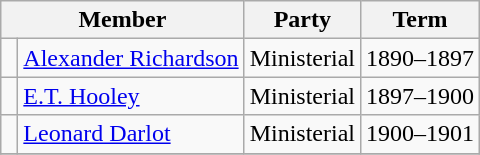<table class="wikitable">
<tr>
<th colspan="2">Member</th>
<th>Party</th>
<th>Term</th>
</tr>
<tr>
<td> </td>
<td><a href='#'>Alexander Richardson</a></td>
<td>Ministerial</td>
<td>1890–1897</td>
</tr>
<tr>
<td> </td>
<td><a href='#'>E.T. Hooley</a></td>
<td>Ministerial</td>
<td>1897–1900</td>
</tr>
<tr>
<td> </td>
<td><a href='#'>Leonard Darlot</a></td>
<td>Ministerial</td>
<td>1900–1901</td>
</tr>
<tr>
</tr>
</table>
